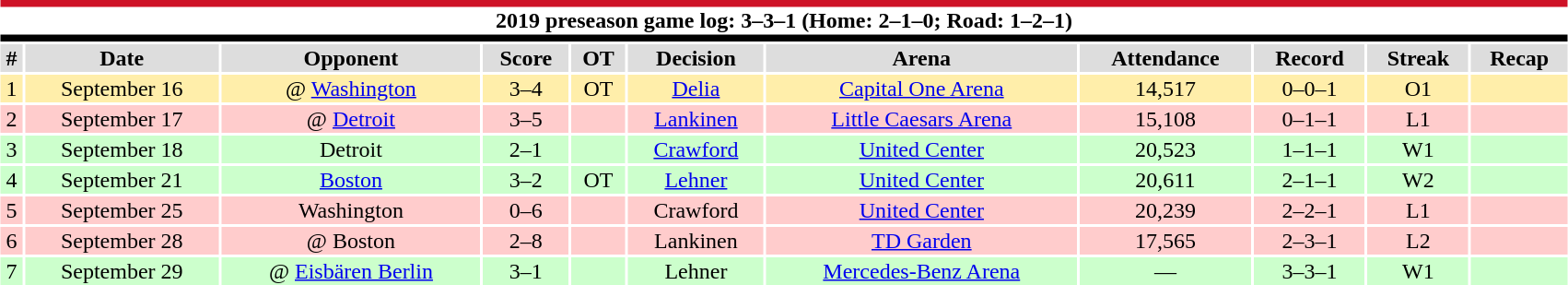<table class="toccolours collapsible collapsed" style="width:90%; clear:both; margin:1.5em auto; text-align:center;">
<tr>
<th colspan=11 style="background:#FFFFFF; border-top:#CE1126 5px solid; border-bottom:#000000 5px solid;">2019 preseason game log: 3–3–1 (Home: 2–1–0; Road: 1–2–1)</th>
</tr>
<tr style="background:#ddd;">
<th>#</th>
<th>Date</th>
<th>Opponent</th>
<th>Score</th>
<th>OT</th>
<th>Decision</th>
<th>Arena</th>
<th>Attendance</th>
<th>Record</th>
<th>Streak</th>
<th>Recap</th>
</tr>
<tr style="background:#fea;">
<td>1</td>
<td>September 16</td>
<td>@ <a href='#'>Washington</a></td>
<td>3–4</td>
<td>OT</td>
<td><a href='#'>Delia</a></td>
<td><a href='#'>Capital One Arena</a></td>
<td>14,517</td>
<td>0–0–1</td>
<td>O1</td>
<td></td>
</tr>
<tr style="background:#fcc;">
<td>2</td>
<td>September 17</td>
<td>@ <a href='#'>Detroit</a></td>
<td>3–5</td>
<td></td>
<td><a href='#'>Lankinen</a></td>
<td><a href='#'>Little Caesars Arena</a></td>
<td>15,108</td>
<td>0–1–1</td>
<td>L1</td>
<td></td>
</tr>
<tr style="background:#cfc;">
<td>3</td>
<td>September 18</td>
<td>Detroit</td>
<td>2–1</td>
<td></td>
<td><a href='#'>Crawford</a></td>
<td><a href='#'>United Center</a></td>
<td>20,523</td>
<td>1–1–1</td>
<td>W1</td>
<td></td>
</tr>
<tr style="background:#cfc;">
<td>4</td>
<td>September 21</td>
<td><a href='#'>Boston</a></td>
<td>3–2</td>
<td>OT</td>
<td><a href='#'>Lehner</a></td>
<td><a href='#'>United Center</a></td>
<td>20,611</td>
<td>2–1–1</td>
<td>W2</td>
<td></td>
</tr>
<tr style="background:#fcc;">
<td>5</td>
<td>September 25</td>
<td>Washington</td>
<td>0–6</td>
<td></td>
<td>Crawford</td>
<td><a href='#'>United Center</a></td>
<td>20,239</td>
<td>2–2–1</td>
<td>L1</td>
<td></td>
</tr>
<tr style="background:#fcc;">
<td>6</td>
<td>September 28</td>
<td>@ Boston</td>
<td>2–8</td>
<td></td>
<td>Lankinen</td>
<td><a href='#'>TD Garden</a></td>
<td>17,565</td>
<td>2–3–1</td>
<td>L2</td>
<td></td>
</tr>
<tr style="background:#cfc;">
<td>7</td>
<td>September 29</td>
<td>@ <a href='#'>Eisbären Berlin</a></td>
<td>3–1</td>
<td></td>
<td>Lehner</td>
<td><a href='#'>Mercedes-Benz Arena</a></td>
<td>—</td>
<td>3–3–1</td>
<td>W1</td>
<td></td>
</tr>
</table>
